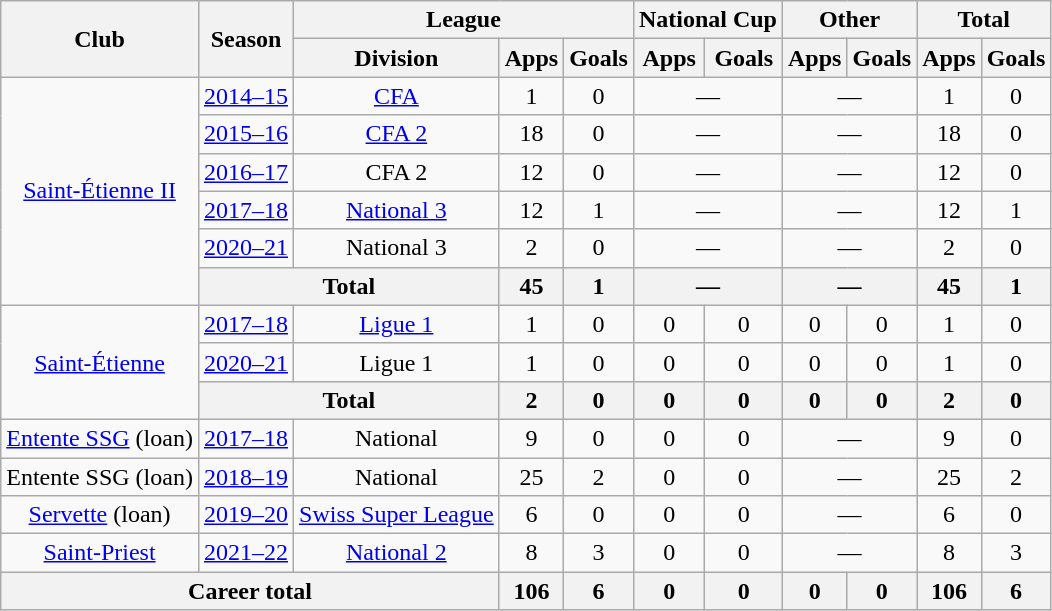<table class="wikitable" style="text-align: center">
<tr>
<th rowspan="2">Club</th>
<th rowspan="2">Season</th>
<th colspan="3">League</th>
<th colspan="2">National Cup</th>
<th colspan="2">Other</th>
<th colspan="2">Total</th>
</tr>
<tr>
<th>Division</th>
<th>Apps</th>
<th>Goals</th>
<th>Apps</th>
<th>Goals</th>
<th>Apps</th>
<th>Goals</th>
<th>Apps</th>
<th>Goals</th>
</tr>
<tr>
<td rowspan="6"><a href='#'>Saint-Étienne II</a></td>
<td><a href='#'>2014–15</a></td>
<td><a href='#'>CFA</a></td>
<td>1</td>
<td>0</td>
<td colspan="2">—</td>
<td colspan="2">—</td>
<td>1</td>
<td>0</td>
</tr>
<tr>
<td><a href='#'>2015–16</a></td>
<td><a href='#'>CFA 2</a></td>
<td>18</td>
<td>0</td>
<td colspan="2">—</td>
<td colspan="2">—</td>
<td>18</td>
<td>0</td>
</tr>
<tr>
<td><a href='#'>2016–17</a></td>
<td>CFA 2</td>
<td>12</td>
<td>0</td>
<td colspan="2">—</td>
<td colspan="2">—</td>
<td>12</td>
<td>0</td>
</tr>
<tr>
<td><a href='#'>2017–18</a></td>
<td><a href='#'>National 3</a></td>
<td>12</td>
<td>1</td>
<td colspan="2">—</td>
<td colspan="2">—</td>
<td>12</td>
<td>1</td>
</tr>
<tr>
<td><a href='#'>2020–21</a></td>
<td>National 3</td>
<td>2</td>
<td>0</td>
<td colspan="2">—</td>
<td colspan="2">—</td>
<td>2</td>
<td>0</td>
</tr>
<tr>
<th colspan="2">Total</th>
<th>45</th>
<th>1</th>
<th colspan="2">—</th>
<th colspan="2">—</th>
<th>45</th>
<th>1</th>
</tr>
<tr>
<td rowspan="3"><a href='#'>Saint-Étienne</a></td>
<td><a href='#'>2017–18</a></td>
<td><a href='#'>Ligue 1</a></td>
<td>1</td>
<td>0</td>
<td>0</td>
<td>0</td>
<td>0</td>
<td>0</td>
<td>1</td>
<td>0</td>
</tr>
<tr>
<td><a href='#'>2020–21</a></td>
<td>Ligue 1</td>
<td>1</td>
<td>0</td>
<td>0</td>
<td>0</td>
<td>0</td>
<td>0</td>
<td>1</td>
<td>0</td>
</tr>
<tr>
<th colspan="2">Total</th>
<th>2</th>
<th>0</th>
<th>0</th>
<th>0</th>
<th>0</th>
<th>0</th>
<th>2</th>
<th>0</th>
</tr>
<tr>
<td><a href='#'>Entente SSG</a> (loan)</td>
<td><a href='#'>2017–18</a></td>
<td>National</td>
<td>9</td>
<td>0</td>
<td>0</td>
<td>0</td>
<td colspan="2">—</td>
<td>9</td>
<td>0</td>
</tr>
<tr>
<td>Entente SSG (loan)</td>
<td><a href='#'>2018–19</a></td>
<td>National</td>
<td>25</td>
<td>2</td>
<td>0</td>
<td>0</td>
<td colspan="2">—</td>
<td>25</td>
<td>2</td>
</tr>
<tr>
<td><a href='#'>Servette</a> (loan)</td>
<td><a href='#'>2019–20</a></td>
<td><a href='#'>Swiss Super League</a></td>
<td>6</td>
<td>0</td>
<td>0</td>
<td>0</td>
<td colspan="2">—</td>
<td>6</td>
<td>0</td>
</tr>
<tr>
<td><a href='#'>Saint-Priest</a></td>
<td><a href='#'>2021–22</a></td>
<td><a href='#'>National 2</a></td>
<td>8</td>
<td>3</td>
<td>0</td>
<td>0</td>
<td colspan="2">—</td>
<td>8</td>
<td>3</td>
</tr>
<tr>
<th colspan="3">Career total</th>
<th>106</th>
<th>6</th>
<th>0</th>
<th>0</th>
<th>0</th>
<th>0</th>
<th>106</th>
<th>6</th>
</tr>
</table>
